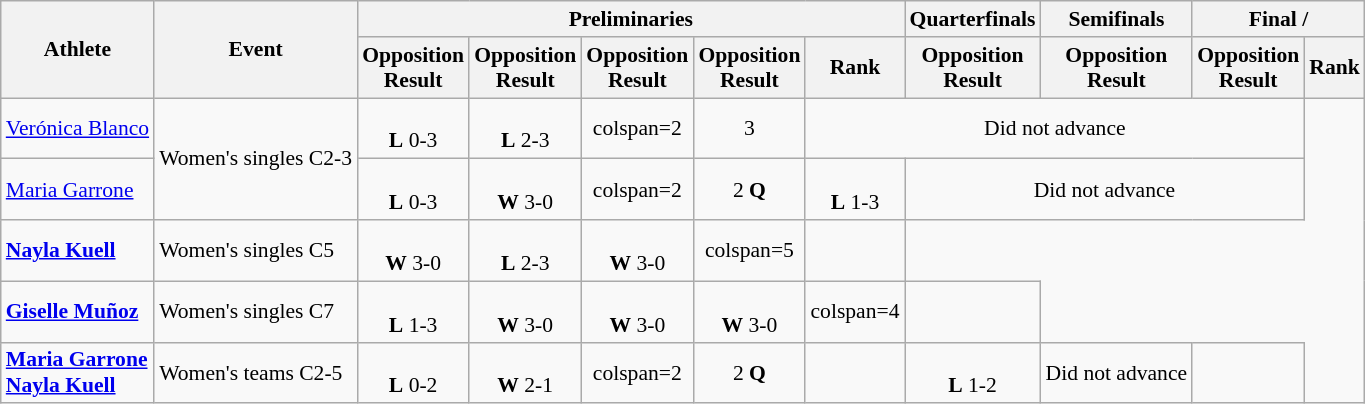<table class=wikitable style="font-size:90%">
<tr>
<th rowspan="2">Athlete</th>
<th rowspan="2">Event</th>
<th colspan="5">Preliminaries</th>
<th>Quarterfinals</th>
<th>Semifinals</th>
<th colspan="2">Final / </th>
</tr>
<tr>
<th>Opposition<br>Result</th>
<th>Opposition<br>Result</th>
<th>Opposition<br>Result</th>
<th>Opposition<br>Result</th>
<th>Rank</th>
<th>Opposition<br>Result</th>
<th>Opposition<br>Result</th>
<th>Opposition<br>Result</th>
<th>Rank</th>
</tr>
<tr align=center>
<td align=left><a href='#'>Verónica Blanco</a></td>
<td align=left rowspan=2>Women's singles C2-3</td>
<td><br><strong>L</strong> 0-3</td>
<td><br><strong>L</strong> 2-3</td>
<td>colspan=2 </td>
<td>3</td>
<td colspan=4>Did not advance</td>
</tr>
<tr align=center>
<td align=left><a href='#'>Maria Garrone</a></td>
<td><br><strong>L</strong> 0-3</td>
<td><br><strong>W</strong> 3-0</td>
<td>colspan=2 </td>
<td>2 <strong>Q</strong></td>
<td><br><strong>L</strong> 1-3</td>
<td colspan=3>Did not advance</td>
</tr>
<tr align=center>
<td align=left><strong><a href='#'>Nayla Kuell</a></strong></td>
<td align=left>Women's singles C5</td>
<td><br><strong>W</strong> 3-0</td>
<td><br><strong>L</strong> 2-3</td>
<td><br><strong>W</strong> 3-0</td>
<td>colspan=5 </td>
<td></td>
</tr>
<tr align=center>
<td align=left><strong><a href='#'>Giselle Muñoz</a></strong></td>
<td align=left>Women's singles C7</td>
<td><br><strong>L</strong> 1-3</td>
<td><br><strong>W</strong> 3-0</td>
<td><br><strong>W</strong> 3-0</td>
<td><br><strong>W</strong> 3-0</td>
<td>colspan=4 </td>
<td></td>
</tr>
<tr align=center>
<td align=left><strong><a href='#'>Maria Garrone</a><br><a href='#'>Nayla Kuell</a></strong></td>
<td align=left>Women's teams C2-5</td>
<td><br><strong>L</strong> 0-2</td>
<td><br><strong>W</strong> 2-1</td>
<td>colspan=2 </td>
<td>2 <strong>Q</strong></td>
<td></td>
<td><br><strong>L</strong> 1-2</td>
<td>Did not advance</td>
<td></td>
</tr>
</table>
